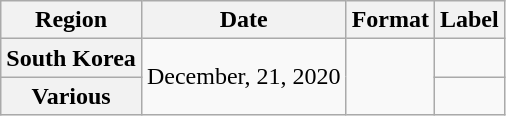<table class="wikitable plainrowheaders">
<tr>
<th scope="col">Region</th>
<th scope="col">Date</th>
<th scope="col">Format</th>
<th scope="col">Label</th>
</tr>
<tr>
<th scope="row">South Korea</th>
<td rowspan="2">December, 21, 2020</td>
<td rowspan="2"></td>
<td></td>
</tr>
<tr>
<th scope="row">Various</th>
<td></td>
</tr>
</table>
